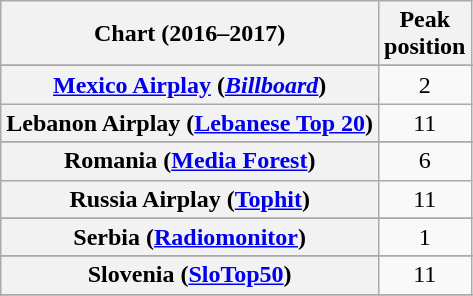<table class="wikitable sortable plainrowheaders" style="text-align:center">
<tr>
<th scope="col">Chart (2016–2017)</th>
<th scope="col">Peak<br>position</th>
</tr>
<tr>
</tr>
<tr>
</tr>
<tr>
</tr>
<tr>
</tr>
<tr>
</tr>
<tr>
</tr>
<tr>
</tr>
<tr>
</tr>
<tr>
</tr>
<tr>
</tr>
<tr>
</tr>
<tr>
</tr>
<tr>
</tr>
<tr>
</tr>
<tr>
</tr>
<tr>
<th scope="row"><a href='#'>Mexico Airplay</a> (<em><a href='#'>Billboard</a></em>)</th>
<td>2</td>
</tr>
<tr>
<th scope="row">Lebanon Airplay (<a href='#'>Lebanese Top 20</a>)</th>
<td>11</td>
</tr>
<tr>
</tr>
<tr>
</tr>
<tr>
</tr>
<tr>
</tr>
<tr>
</tr>
<tr>
</tr>
<tr>
<th scope="row">Romania (<a href='#'>Media Forest</a>)</th>
<td>6</td>
</tr>
<tr>
<th scope="row">Russia Airplay (<a href='#'>Tophit</a>)</th>
<td>11</td>
</tr>
<tr>
</tr>
<tr>
<th scope="row">Serbia (<a href='#'>Radiomonitor</a>)</th>
<td>1</td>
</tr>
<tr>
</tr>
<tr>
</tr>
<tr>
<th scope="row">Slovenia (<a href='#'>SloTop50</a>)</th>
<td>11</td>
</tr>
<tr>
</tr>
<tr>
</tr>
<tr>
</tr>
<tr>
</tr>
<tr>
</tr>
<tr>
</tr>
<tr>
</tr>
<tr>
</tr>
<tr>
</tr>
</table>
